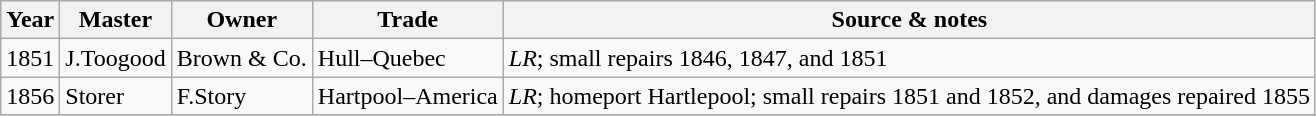<table class=" wikitable">
<tr>
<th>Year</th>
<th>Master</th>
<th>Owner</th>
<th>Trade</th>
<th>Source & notes</th>
</tr>
<tr>
<td>1851</td>
<td>J.Toogood</td>
<td>Brown & Co.</td>
<td>Hull–Quebec</td>
<td><em>LR</em>; small repairs 1846, 1847, and 1851</td>
</tr>
<tr>
<td>1856</td>
<td>Storer</td>
<td>F.Story</td>
<td>Hartpool–America</td>
<td><em>LR</em>; homeport Hartlepool; small repairs 1851 and 1852, and damages repaired 1855</td>
</tr>
<tr>
</tr>
</table>
